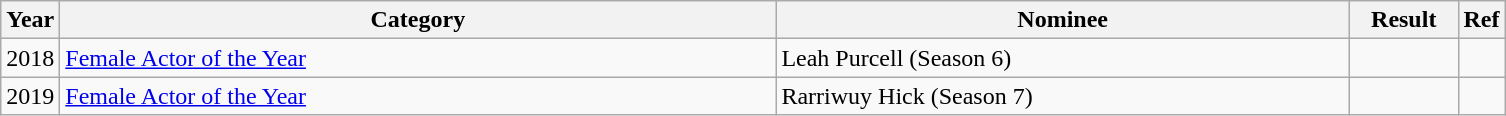<table class="wikitable">
<tr>
<th>Year</th>
<th width="470">Category</th>
<th width="375">Nominee</th>
<th width="65">Result</th>
<th>Ref</th>
</tr>
<tr>
<td>2018</td>
<td><a href='#'>Female Actor of the Year</a></td>
<td>Leah Purcell (Season 6)</td>
<td></td>
<td></td>
</tr>
<tr>
<td>2019</td>
<td><a href='#'>Female Actor of the Year</a></td>
<td>Rarriwuy Hick (Season 7)</td>
<td></td>
<td></td>
</tr>
</table>
